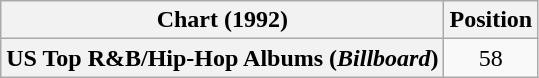<table class="wikitable plainrowheaders" style="text-align:center">
<tr>
<th scope="col">Chart (1992)</th>
<th scope="col">Position</th>
</tr>
<tr>
<th scope="row">US Top R&B/Hip-Hop Albums (<em>Billboard</em>)</th>
<td>58</td>
</tr>
</table>
